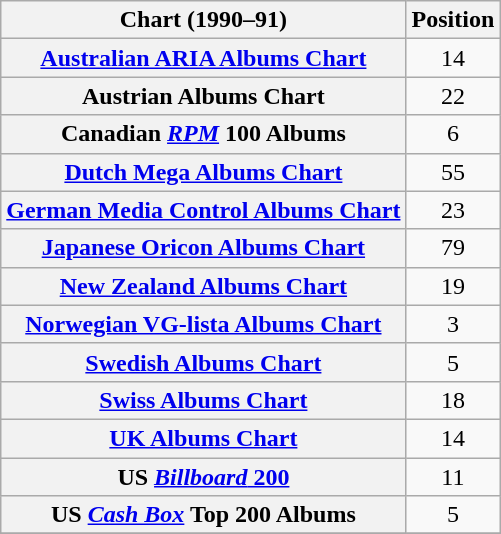<table class="wikitable sortable plainrowheaders" style="text-align:center;">
<tr>
<th scope="col">Chart (1990–91)</th>
<th scope="col">Position</th>
</tr>
<tr>
<th scope="row"><a href='#'>Australian ARIA Albums Chart</a></th>
<td>14</td>
</tr>
<tr>
<th scope="row">Austrian Albums Chart</th>
<td>22</td>
</tr>
<tr>
<th scope="row">Canadian <em><a href='#'>RPM</a></em> 100 Albums</th>
<td>6</td>
</tr>
<tr>
<th scope="row"><a href='#'>Dutch Mega Albums Chart</a></th>
<td>55</td>
</tr>
<tr>
<th scope="row"><a href='#'>German Media Control Albums Chart</a></th>
<td>23</td>
</tr>
<tr>
<th scope="row"><a href='#'>Japanese Oricon Albums Chart</a></th>
<td>79</td>
</tr>
<tr>
<th scope="row"><a href='#'>New Zealand Albums Chart</a></th>
<td>19</td>
</tr>
<tr>
<th scope="row"><a href='#'>Norwegian VG-lista Albums Chart</a></th>
<td>3</td>
</tr>
<tr>
<th scope="row"><a href='#'>Swedish Albums Chart</a></th>
<td>5</td>
</tr>
<tr>
<th scope="row"><a href='#'>Swiss Albums Chart</a></th>
<td>18</td>
</tr>
<tr>
<th scope="row"><a href='#'>UK Albums Chart</a></th>
<td>14</td>
</tr>
<tr>
<th scope="row">US <a href='#'><em>Billboard</em> 200</a></th>
<td>11</td>
</tr>
<tr>
<th scope="row">US <em><a href='#'>Cash Box</a></em> Top 200 Albums</th>
<td>5</td>
</tr>
<tr>
</tr>
</table>
